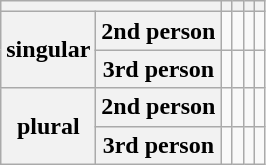<table class="wikitable">
<tr>
<th colspan="2"></th>
<th></th>
<th></th>
<th></th>
<th></th>
</tr>
<tr>
<th rowspan="2">singular</th>
<th>2nd person</th>
<td></td>
<td></td>
<td></td>
<td></td>
</tr>
<tr>
<th>3rd person</th>
<td></td>
<td></td>
<td></td>
<td></td>
</tr>
<tr>
<th rowspan="2">plural</th>
<th>2nd person</th>
<td></td>
<td></td>
<td></td>
<td></td>
</tr>
<tr>
<th>3rd person</th>
<td></td>
<td></td>
<td></td>
<td></td>
</tr>
</table>
